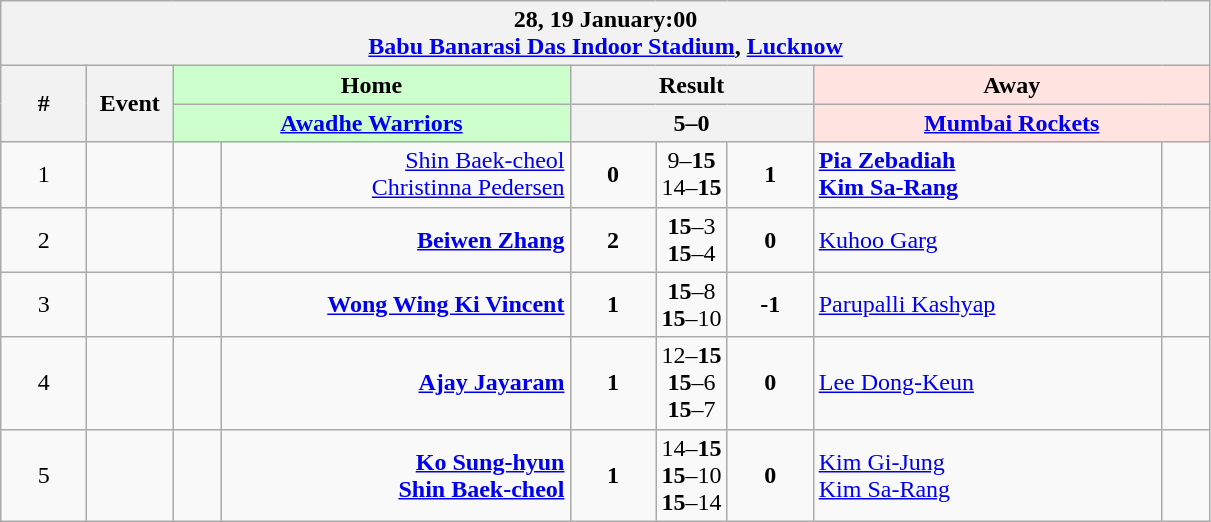<table class="wikitable">
<tr>
<th colspan="9">28, 19 January:00<br><a href='#'>Babu Banarasi Das Indoor Stadium</a>, <a href='#'>Lucknow</a></th>
</tr>
<tr>
<th rowspan="2" width="50">#</th>
<th rowspan="2" width="50">Event</th>
<th colspan="2" width="250"  style="background-color:#ccffcc">Home</th>
<th colspan="3" width="150">Result</th>
<th colspan="2" width="250" style="background-color:#ffe4e1">Away</th>
</tr>
<tr>
<th colspan="2"  style="background-color:#ccffcc"><a href='#'>Awadhe Warriors</a></th>
<th colspan="3">5–0</th>
<th colspan="2" style="background-color:#ffe4e1"><a href='#'>Mumbai Rockets</a></th>
</tr>
<tr>
<td align="center">1</td>
<td align="center"></td>
<td align="center" width="25"></td>
<td align="right" width="225"><a href='#'>Shin Baek-cheol</a> <br> <a href='#'>Christinna Pedersen</a> </td>
<td align="center" width="50"><strong>0</strong></td>
<td align="center">9–<strong>15</strong><br>14–<strong>15</strong></td>
<td align="center" width="50"><strong>1</strong></td>
<td align="left" width="225"><strong> <a href='#'>Pia Zebadiah</a><br> <a href='#'>Kim Sa-Rang</a></strong></td>
<td align="center" width="25"></td>
</tr>
<tr>
<td align="center">2</td>
<td align="center"></td>
<td align="center"></td>
<td align="right"><strong><a href='#'>Beiwen Zhang</a> </strong></td>
<td align="center"><strong>2</strong></td>
<td align="center"><strong>15</strong>–3<br><strong>15</strong>–4</td>
<td align="center"><strong>0</strong></td>
<td align="left"> <a href='#'>Kuhoo Garg</a></td>
<td align="center"></td>
</tr>
<tr>
<td align="center">3</td>
<td align="center"></td>
<td align="center"></td>
<td align="right"><strong> <a href='#'>Wong Wing Ki Vincent</a> </strong></td>
<td align="center"><strong>1</strong></td>
<td align="center"><strong>15</strong>–8<br><strong>15</strong>–10</td>
<td align="center"><strong>-1</strong></td>
<td align="left"> <a href='#'>Parupalli Kashyap</a></td>
<td align="center"></td>
</tr>
<tr>
<td align="center">4</td>
<td align="center"></td>
<td align="center"></td>
<td align="right"><strong><a href='#'>Ajay Jayaram</a> </strong></td>
<td align="center"><strong>1</strong></td>
<td align="center">12–<strong>15</strong><br><strong>15</strong>–6<br><strong>15</strong>–7</td>
<td align="center"><strong>0</strong></td>
<td align="left"> <a href='#'>Lee Dong-Keun</a></td>
<td align="center"></td>
</tr>
<tr>
<td align="center">5</td>
<td align="center"></td>
<td align="center"></td>
<td align="right"><strong> <a href='#'>Ko Sung-hyun</a> </strong><br><strong> <a href='#'>Shin Baek-cheol</a> </strong></td>
<td align="center"><strong>1</strong></td>
<td align="center">14–<strong>15</strong><br><strong>15</strong>–10<br><strong>15</strong>–14</td>
<td align="center"><strong>0</strong></td>
<td align="left"> <a href='#'>Kim Gi-Jung</a><br> <a href='#'>Kim Sa-Rang</a></td>
<td align="center"></td>
</tr>
</table>
